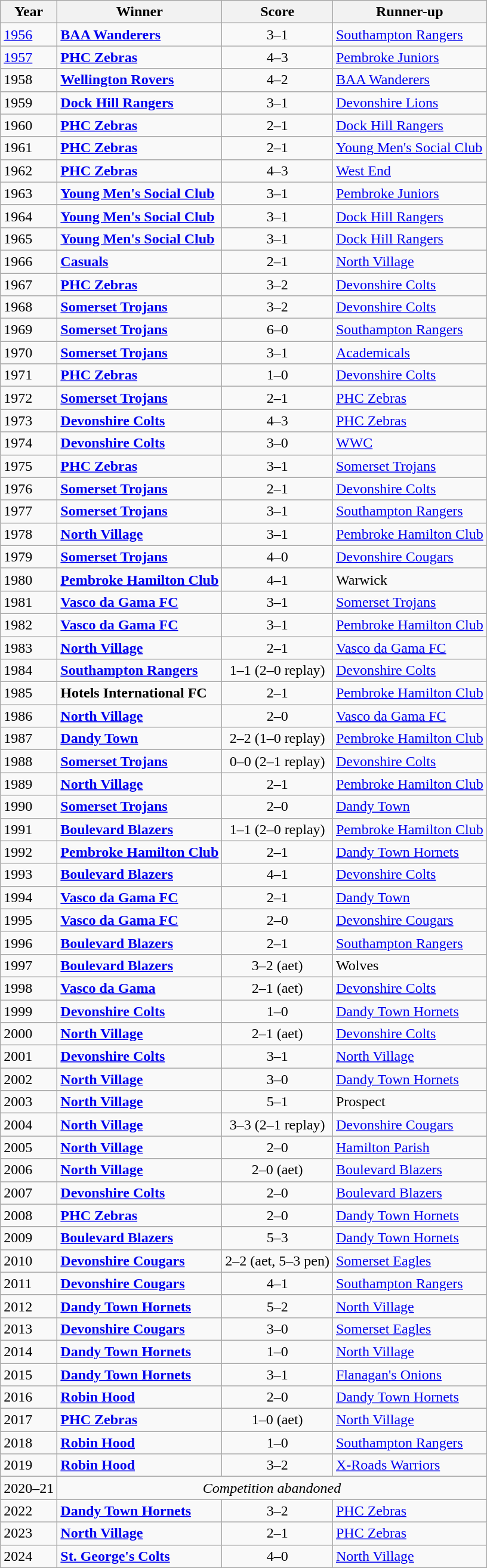<table class="wikitable">
<tr>
<th>Year</th>
<th>Winner</th>
<th>Score</th>
<th>Runner-up</th>
</tr>
<tr>
<td><a href='#'>1956</a></td>
<td><strong><a href='#'>BAA Wanderers</a></strong></td>
<td align=center>3–1</td>
<td><a href='#'>Southampton Rangers</a></td>
</tr>
<tr>
<td><a href='#'>1957</a></td>
<td><strong><a href='#'>PHC Zebras</a></strong></td>
<td align=center>4–3</td>
<td><a href='#'>Pembroke Juniors</a></td>
</tr>
<tr>
<td>1958</td>
<td><strong><a href='#'>Wellington Rovers</a></strong></td>
<td align=center>4–2</td>
<td><a href='#'>BAA Wanderers</a></td>
</tr>
<tr>
<td>1959</td>
<td><strong><a href='#'>Dock Hill Rangers</a></strong></td>
<td align=center>3–1</td>
<td><a href='#'>Devonshire Lions</a></td>
</tr>
<tr>
<td>1960</td>
<td><strong><a href='#'>PHC Zebras</a></strong></td>
<td align=center>2–1</td>
<td><a href='#'>Dock Hill Rangers</a></td>
</tr>
<tr>
<td>1961</td>
<td><strong><a href='#'>PHC Zebras</a></strong></td>
<td align=center>2–1</td>
<td><a href='#'>Young Men's Social Club</a></td>
</tr>
<tr>
<td>1962</td>
<td><strong><a href='#'>PHC Zebras</a></strong></td>
<td align=center>4–3</td>
<td><a href='#'>West End</a></td>
</tr>
<tr>
<td>1963</td>
<td><strong><a href='#'>Young Men's Social Club</a></strong></td>
<td align=center>3–1</td>
<td><a href='#'>Pembroke Juniors</a></td>
</tr>
<tr>
<td>1964</td>
<td><strong><a href='#'>Young Men's Social Club</a></strong></td>
<td align=center>3–1</td>
<td><a href='#'>Dock Hill Rangers</a></td>
</tr>
<tr>
<td>1965</td>
<td><strong><a href='#'>Young Men's Social Club</a></strong></td>
<td align=center>3–1</td>
<td><a href='#'>Dock Hill Rangers</a></td>
</tr>
<tr>
<td>1966</td>
<td><strong><a href='#'>Casuals</a></strong></td>
<td align=center>2–1</td>
<td><a href='#'>North Village</a></td>
</tr>
<tr>
<td>1967</td>
<td><strong><a href='#'>PHC Zebras</a></strong></td>
<td align=center>3–2</td>
<td><a href='#'>Devonshire Colts</a></td>
</tr>
<tr>
<td>1968</td>
<td><strong><a href='#'>Somerset Trojans</a></strong></td>
<td align=center>3–2</td>
<td><a href='#'>Devonshire Colts</a></td>
</tr>
<tr>
<td>1969</td>
<td><strong><a href='#'>Somerset Trojans</a></strong></td>
<td align=center>6–0</td>
<td><a href='#'>Southampton Rangers</a></td>
</tr>
<tr>
<td>1970</td>
<td><strong><a href='#'>Somerset Trojans</a></strong></td>
<td align=center>3–1</td>
<td><a href='#'>Academicals</a></td>
</tr>
<tr>
<td>1971</td>
<td><strong><a href='#'>PHC Zebras</a></strong></td>
<td align=center>1–0</td>
<td><a href='#'>Devonshire Colts</a></td>
</tr>
<tr>
<td>1972</td>
<td><strong><a href='#'>Somerset Trojans</a></strong></td>
<td align=center>2–1</td>
<td><a href='#'>PHC Zebras</a></td>
</tr>
<tr>
<td>1973</td>
<td><strong><a href='#'>Devonshire Colts</a></strong></td>
<td align=center>4–3</td>
<td><a href='#'>PHC Zebras</a></td>
</tr>
<tr>
<td>1974</td>
<td><strong><a href='#'>Devonshire Colts</a></strong></td>
<td align=center>3–0</td>
<td><a href='#'>WWC</a></td>
</tr>
<tr>
<td>1975</td>
<td><strong><a href='#'>PHC Zebras</a></strong></td>
<td align=center>3–1</td>
<td><a href='#'>Somerset Trojans</a></td>
</tr>
<tr>
<td>1976</td>
<td><strong><a href='#'>Somerset Trojans</a></strong></td>
<td align=center>2–1</td>
<td><a href='#'>Devonshire Colts</a></td>
</tr>
<tr>
<td>1977</td>
<td><strong><a href='#'>Somerset Trojans</a></strong></td>
<td align=center>3–1</td>
<td><a href='#'>Southampton Rangers</a></td>
</tr>
<tr>
<td>1978</td>
<td><strong><a href='#'>North Village</a></strong></td>
<td align=center>3–1</td>
<td><a href='#'>Pembroke Hamilton Club</a></td>
</tr>
<tr>
<td>1979</td>
<td><strong><a href='#'>Somerset Trojans</a></strong></td>
<td align=center>4–0</td>
<td><a href='#'>Devonshire Cougars</a></td>
</tr>
<tr>
<td>1980</td>
<td><strong><a href='#'>Pembroke Hamilton Club</a></strong></td>
<td align=center>4–1</td>
<td>Warwick</td>
</tr>
<tr>
<td>1981</td>
<td><strong><a href='#'>Vasco da Gama FC</a></strong></td>
<td align=center>3–1</td>
<td><a href='#'>Somerset Trojans</a></td>
</tr>
<tr>
<td>1982</td>
<td><strong><a href='#'>Vasco da Gama FC</a></strong></td>
<td align=center>3–1</td>
<td><a href='#'>Pembroke Hamilton Club</a></td>
</tr>
<tr>
<td>1983</td>
<td><strong><a href='#'>North Village</a></strong></td>
<td align=center>2–1</td>
<td><a href='#'>Vasco da Gama FC</a></td>
</tr>
<tr>
<td>1984</td>
<td><strong><a href='#'>Southampton Rangers</a></strong></td>
<td align=center>1–1 (2–0 replay)</td>
<td><a href='#'>Devonshire Colts</a></td>
</tr>
<tr>
<td>1985</td>
<td><strong>Hotels International FC</strong></td>
<td align=center>2–1</td>
<td><a href='#'>Pembroke Hamilton Club</a></td>
</tr>
<tr>
<td>1986</td>
<td><strong><a href='#'>North Village</a></strong></td>
<td align=center>2–0</td>
<td><a href='#'>Vasco da Gama FC</a></td>
</tr>
<tr>
<td>1987</td>
<td><strong><a href='#'>Dandy Town</a></strong></td>
<td align=center>2–2 (1–0 replay)</td>
<td><a href='#'>Pembroke Hamilton Club</a></td>
</tr>
<tr>
<td>1988</td>
<td><strong><a href='#'>Somerset Trojans</a></strong></td>
<td align=center>0–0 (2–1 replay)</td>
<td><a href='#'>Devonshire Colts</a></td>
</tr>
<tr>
<td>1989</td>
<td><strong><a href='#'>North Village</a></strong></td>
<td align=center>2–1</td>
<td><a href='#'>Pembroke Hamilton Club</a></td>
</tr>
<tr>
<td>1990</td>
<td><strong><a href='#'>Somerset Trojans</a></strong></td>
<td align=center>2–0</td>
<td><a href='#'>Dandy Town</a></td>
</tr>
<tr>
<td>1991</td>
<td><strong><a href='#'>Boulevard Blazers</a></strong></td>
<td align=center>1–1 (2–0 replay)</td>
<td><a href='#'>Pembroke Hamilton Club</a></td>
</tr>
<tr>
<td>1992</td>
<td><strong><a href='#'>Pembroke Hamilton Club</a></strong></td>
<td align=center>2–1</td>
<td><a href='#'>Dandy Town Hornets</a></td>
</tr>
<tr>
<td>1993</td>
<td><strong><a href='#'>Boulevard Blazers</a></strong></td>
<td align=center>4–1</td>
<td><a href='#'>Devonshire Colts</a></td>
</tr>
<tr>
<td>1994</td>
<td><strong><a href='#'>Vasco da Gama FC</a></strong></td>
<td align=center>2–1</td>
<td><a href='#'>Dandy Town</a></td>
</tr>
<tr>
<td>1995</td>
<td><strong><a href='#'>Vasco da Gama FC</a></strong></td>
<td align=center>2–0</td>
<td><a href='#'>Devonshire Cougars</a></td>
</tr>
<tr>
<td>1996</td>
<td><strong><a href='#'>Boulevard Blazers</a></strong></td>
<td align=center>2–1</td>
<td><a href='#'>Southampton Rangers</a></td>
</tr>
<tr>
<td>1997</td>
<td><strong><a href='#'>Boulevard Blazers</a></strong></td>
<td align=center>3–2 (aet)</td>
<td>Wolves</td>
</tr>
<tr>
<td>1998</td>
<td><strong><a href='#'>Vasco da Gama</a></strong></td>
<td align=center>2–1 (aet)</td>
<td><a href='#'>Devonshire Colts</a></td>
</tr>
<tr>
<td>1999</td>
<td><strong><a href='#'>Devonshire Colts</a></strong></td>
<td align=center>1–0</td>
<td><a href='#'>Dandy Town Hornets</a></td>
</tr>
<tr>
<td>2000</td>
<td><strong><a href='#'>North Village</a></strong></td>
<td align=center>2–1 (aet)</td>
<td><a href='#'>Devonshire Colts</a></td>
</tr>
<tr>
<td>2001</td>
<td><strong><a href='#'>Devonshire Colts</a></strong></td>
<td align=center>3–1</td>
<td><a href='#'>North Village</a></td>
</tr>
<tr>
<td>2002</td>
<td><strong><a href='#'>North Village</a></strong></td>
<td align=center>3–0</td>
<td><a href='#'>Dandy Town Hornets</a></td>
</tr>
<tr>
<td>2003</td>
<td><strong><a href='#'>North Village</a></strong></td>
<td align=center>5–1</td>
<td>Prospect</td>
</tr>
<tr>
<td>2004</td>
<td><strong><a href='#'>North Village</a></strong></td>
<td align=center>3–3 (2–1 replay)</td>
<td><a href='#'>Devonshire Cougars</a></td>
</tr>
<tr>
<td>2005</td>
<td><strong><a href='#'>North Village</a></strong></td>
<td align=center>2–0</td>
<td><a href='#'>Hamilton Parish</a></td>
</tr>
<tr>
<td>2006</td>
<td><strong><a href='#'>North Village</a></strong></td>
<td align=center>2–0 (aet)</td>
<td><a href='#'>Boulevard Blazers</a></td>
</tr>
<tr>
<td>2007</td>
<td><strong><a href='#'>Devonshire Colts</a></strong></td>
<td align=center>2–0</td>
<td><a href='#'>Boulevard Blazers</a></td>
</tr>
<tr>
<td>2008</td>
<td><strong><a href='#'>PHC Zebras</a></strong></td>
<td align=center>2–0</td>
<td><a href='#'>Dandy Town Hornets</a></td>
</tr>
<tr>
<td>2009</td>
<td><strong><a href='#'>Boulevard Blazers</a></strong></td>
<td align=center>5–3</td>
<td><a href='#'>Dandy Town Hornets</a></td>
</tr>
<tr>
<td>2010</td>
<td><strong><a href='#'>Devonshire Cougars</a></strong></td>
<td align=center>2–2 (aet, 5–3 pen)</td>
<td><a href='#'>Somerset Eagles</a></td>
</tr>
<tr>
<td>2011</td>
<td><strong><a href='#'>Devonshire Cougars</a></strong></td>
<td align=center>4–1</td>
<td><a href='#'>Southampton Rangers</a></td>
</tr>
<tr>
<td>2012</td>
<td><strong><a href='#'>Dandy Town Hornets</a></strong></td>
<td align=center>5–2</td>
<td><a href='#'>North Village</a></td>
</tr>
<tr>
<td>2013</td>
<td><strong><a href='#'>Devonshire Cougars</a></strong></td>
<td align=center>3–0</td>
<td><a href='#'>Somerset Eagles</a></td>
</tr>
<tr>
<td>2014</td>
<td><strong><a href='#'>Dandy Town Hornets</a></strong></td>
<td align=center>1–0</td>
<td><a href='#'>North Village</a></td>
</tr>
<tr>
<td>2015</td>
<td><strong><a href='#'>Dandy Town Hornets</a></strong></td>
<td align=center>3–1</td>
<td><a href='#'>Flanagan's Onions</a></td>
</tr>
<tr>
<td>2016</td>
<td><strong><a href='#'>Robin Hood</a></strong></td>
<td align=center>2–0</td>
<td><a href='#'>Dandy Town Hornets</a></td>
</tr>
<tr>
<td>2017</td>
<td><strong><a href='#'>PHC Zebras</a></strong></td>
<td align=center>1–0 (aet)</td>
<td><a href='#'>North Village</a></td>
</tr>
<tr>
<td>2018</td>
<td><strong><a href='#'>Robin Hood</a></strong></td>
<td align=center>1–0</td>
<td><a href='#'>Southampton Rangers</a></td>
</tr>
<tr>
<td>2019</td>
<td><strong><a href='#'>Robin Hood</a></strong></td>
<td align=center>3–2</td>
<td><a href='#'>X-Roads Warriors</a></td>
</tr>
<tr>
<td>2020–21</td>
<td colspan="3" align=center><em>Competition abandoned</em></td>
</tr>
<tr>
<td>2022</td>
<td><strong><a href='#'>Dandy Town Hornets</a></strong></td>
<td align=center>3–2</td>
<td><a href='#'>PHC Zebras</a></td>
</tr>
<tr>
<td>2023</td>
<td><strong><a href='#'>North Village</a></strong></td>
<td align=center>2–1</td>
<td><a href='#'>PHC Zebras</a></td>
</tr>
<tr>
<td>2024</td>
<td><strong><a href='#'>St. George's Colts</a></strong></td>
<td align=center>4–0</td>
<td><a href='#'>North Village</a></td>
</tr>
</table>
